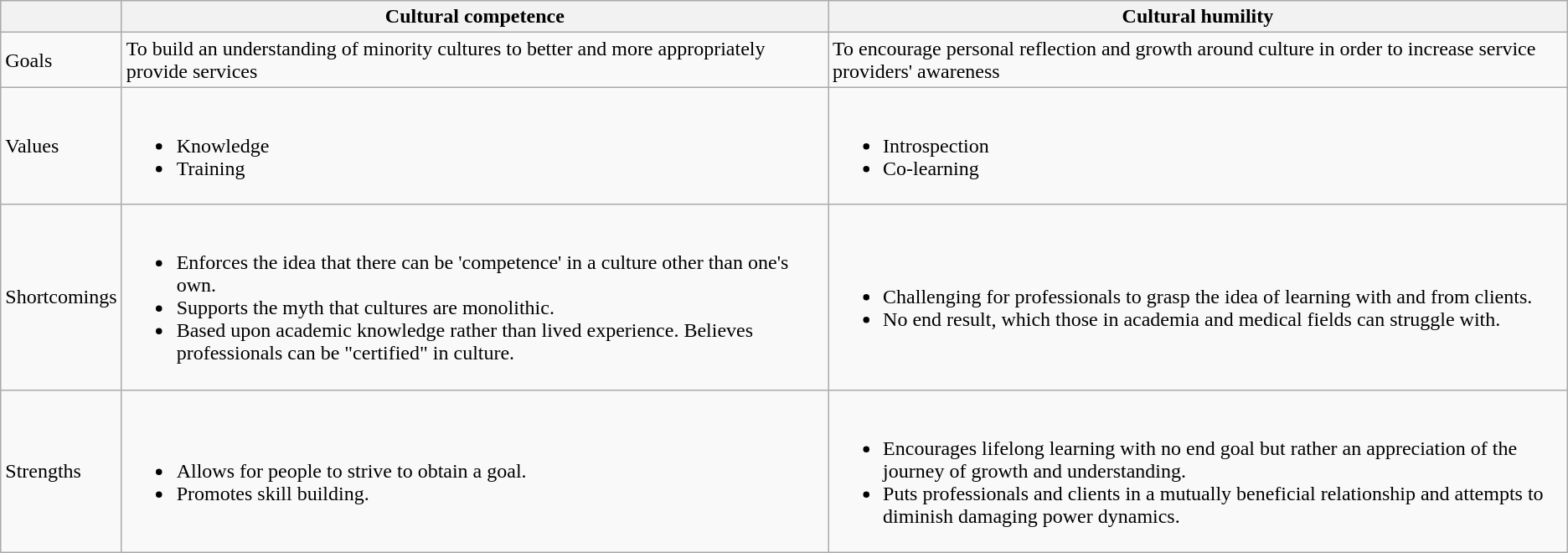<table class="wikitable">
<tr>
<th></th>
<th>Cultural competence</th>
<th>Cultural humility</th>
</tr>
<tr>
<td>Goals</td>
<td>To build an understanding of minority cultures to better and more appropriately provide services</td>
<td>To encourage personal reflection and growth around culture in order to increase service providers' awareness</td>
</tr>
<tr>
<td>Values</td>
<td><br><ul><li>Knowledge</li><li>Training</li></ul></td>
<td><br><ul><li>Introspection</li><li>Co-learning</li></ul></td>
</tr>
<tr>
<td>Shortcomings</td>
<td><br><ul><li>Enforces the idea that there can be 'competence' in a culture other than one's own.</li><li>Supports the myth that cultures are monolithic.</li><li>Based upon academic knowledge rather than lived experience.  Believes professionals can be "certified" in culture.</li></ul></td>
<td><br><ul><li>Challenging for professionals to grasp the idea of learning with and from clients.</li><li>No end result, which those in academia and medical fields can struggle with.</li></ul></td>
</tr>
<tr>
<td>Strengths</td>
<td><br><ul><li>Allows for people to strive to obtain a goal.</li><li>Promotes skill building.</li></ul></td>
<td><br><ul><li>Encourages lifelong learning with no end goal but rather an appreciation of the journey of growth and understanding.</li><li>Puts professionals and clients in a mutually beneficial relationship and attempts to diminish damaging power dynamics.</li></ul></td>
</tr>
</table>
